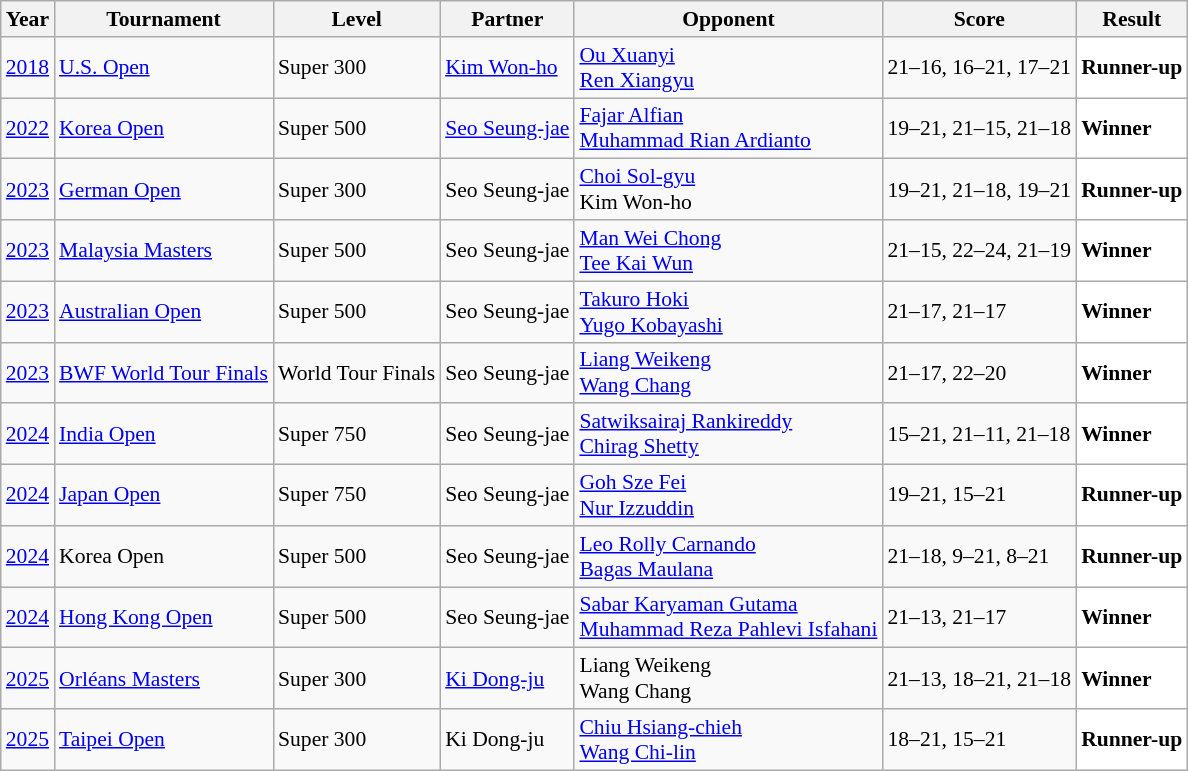<table class="sortable wikitable" style="font-size: 90%;">
<tr>
<th>Year</th>
<th>Tournament</th>
<th>Level</th>
<th>Partner</th>
<th>Opponent</th>
<th>Score</th>
<th>Result</th>
</tr>
<tr>
<td align="center"><a href='#'>2018</a></td>
<td align="left"><a href='#'>U.S. Open</a></td>
<td align="left">Super 300</td>
<td align="left"> <a href='#'>Kim Won-ho</a></td>
<td align="left"> <a href='#'>Ou Xuanyi</a><br> <a href='#'>Ren Xiangyu</a></td>
<td align="left">21–16, 16–21, 17–21</td>
<td style="text-align:left; background:white"> <strong>Runner-up</strong></td>
</tr>
<tr>
<td align="center"><a href='#'>2022</a></td>
<td align="left"><a href='#'>Korea Open</a></td>
<td align="left">Super 500</td>
<td align="left"> <a href='#'>Seo Seung-jae</a></td>
<td align="left"> <a href='#'>Fajar Alfian</a><br> <a href='#'>Muhammad Rian Ardianto</a></td>
<td align="left">19–21, 21–15, 21–18</td>
<td style="text-align:left; background:white"> <strong>Winner</strong></td>
</tr>
<tr>
<td align="center"><a href='#'>2023</a></td>
<td align="left"><a href='#'>German Open</a></td>
<td align="left">Super 300</td>
<td align="left"> Seo Seung-jae</td>
<td align="left"> <a href='#'>Choi Sol-gyu</a><br> Kim Won-ho</td>
<td align="left">19–21, 21–18, 19–21</td>
<td style="text-align:left; background:white"> <strong>Runner-up</strong></td>
</tr>
<tr>
<td align="center"><a href='#'>2023</a></td>
<td align="left"><a href='#'>Malaysia Masters</a></td>
<td align="left">Super 500</td>
<td align="left"> Seo Seung-jae</td>
<td align="left"> <a href='#'>Man Wei Chong</a><br> <a href='#'>Tee Kai Wun</a></td>
<td align="left">21–15, 22–24, 21–19</td>
<td style="text-align:left; background:white"> <strong>Winner</strong></td>
</tr>
<tr>
<td align="center"><a href='#'>2023</a></td>
<td align="left"><a href='#'>Australian Open</a></td>
<td align="left">Super 500</td>
<td align="left"> Seo Seung-jae</td>
<td align="left"> <a href='#'>Takuro Hoki</a><br> <a href='#'>Yugo Kobayashi</a></td>
<td align="left">21–17, 21–17</td>
<td style="text-align:left; background:white"> <strong>Winner</strong></td>
</tr>
<tr>
<td align="center"><a href='#'>2023</a></td>
<td align="left"><a href='#'>BWF World Tour Finals</a></td>
<td align="left">World Tour Finals</td>
<td align="left"> Seo Seung-jae</td>
<td align="left"> <a href='#'>Liang Weikeng</a><br> <a href='#'>Wang Chang</a></td>
<td align="left">21–17, 22–20</td>
<td style="text-align:left; background:white"> <strong>Winner</strong></td>
</tr>
<tr>
<td align="center"><a href='#'>2024</a></td>
<td align="left"><a href='#'>India Open</a></td>
<td align="left">Super 750</td>
<td align="left"> Seo Seung-jae</td>
<td align="left"> <a href='#'>Satwiksairaj Rankireddy</a><br> <a href='#'>Chirag Shetty</a></td>
<td align="left">15–21, 21–11, 21–18</td>
<td style="text-align:left; background:white"> <strong>Winner</strong></td>
</tr>
<tr>
<td align="center"><a href='#'>2024</a></td>
<td align="left"><a href='#'>Japan Open</a></td>
<td align="left">Super 750</td>
<td align="left"> Seo Seung-jae</td>
<td align="left"> <a href='#'>Goh Sze Fei</a><br> <a href='#'>Nur Izzuddin</a></td>
<td align="left">19–21, 15–21</td>
<td style="text-align:left; background:white"> <strong>Runner-up</strong></td>
</tr>
<tr>
<td align="center"><a href='#'>2024</a></td>
<td align="left">Korea Open</td>
<td align="left">Super 500</td>
<td align="left"> Seo Seung-jae</td>
<td align="left"> <a href='#'>Leo Rolly Carnando</a><br> <a href='#'>Bagas Maulana</a></td>
<td align="left">21–18, 9–21, 8–21</td>
<td style="text-align:left; background:white"> <strong>Runner-up</strong></td>
</tr>
<tr>
<td align="center"><a href='#'>2024</a></td>
<td align="left"><a href='#'>Hong Kong Open</a></td>
<td align="left">Super 500</td>
<td align="left"> Seo Seung-jae</td>
<td align="left"> <a href='#'>Sabar Karyaman Gutama</a><br> <a href='#'>Muhammad Reza Pahlevi Isfahani</a></td>
<td align="left">21–13, 21–17</td>
<td style="text-align:left; background:white"> <strong>Winner</strong></td>
</tr>
<tr>
<td align="center"><a href='#'>2025</a></td>
<td align="left"><a href='#'>Orléans Masters</a></td>
<td align="left">Super 300</td>
<td align="left"> <a href='#'>Ki Dong-ju</a></td>
<td align="left"> Liang Weikeng <br>  Wang Chang</td>
<td align="left">21–13, 18–21, 21–18</td>
<td style="text-align:left; background: white"> <strong>Winner</strong></td>
</tr>
<tr>
<td align="center"><a href='#'>2025</a></td>
<td align="left"><a href='#'>Taipei Open</a></td>
<td align="left">Super 300</td>
<td align="left"> Ki Dong-ju</td>
<td align="left"> <a href='#'>Chiu Hsiang-chieh</a><br> <a href='#'>Wang Chi-lin</a></td>
<td align="left">18–21, 15–21</td>
<td style="text-align:left; background:white"> <strong>Runner-up</strong></td>
</tr>
</table>
